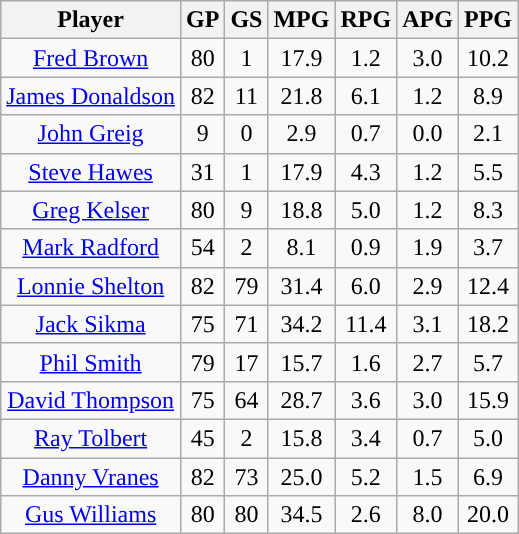<table class="wikitable">
<tr>
<th>Player</th>
<th>GP</th>
<th>GS</th>
<th>MPG</th>
<th>RPG</th>
<th>APG</th>
<th>PPG</th>
</tr>
<tr style="text-align: center">
<td><a href='#'>Fred Brown</a></td>
<td>80</td>
<td>1</td>
<td>17.9</td>
<td>1.2</td>
<td>3.0</td>
<td>10.2</td>
</tr>
<tr style="text-align: center">
<td><a href='#'>James Donaldson</a></td>
<td>82</td>
<td>11</td>
<td>21.8</td>
<td>6.1</td>
<td>1.2</td>
<td>8.9</td>
</tr>
<tr style="text-align: center">
<td><a href='#'>John Greig</a></td>
<td>9</td>
<td>0</td>
<td>2.9</td>
<td>0.7</td>
<td>0.0</td>
<td>2.1</td>
</tr>
<tr style="text-align: center">
<td><a href='#'>Steve Hawes</a></td>
<td>31</td>
<td>1</td>
<td>17.9</td>
<td>4.3</td>
<td>1.2</td>
<td>5.5</td>
</tr>
<tr style="text-align: center">
<td><a href='#'>Greg Kelser</a></td>
<td>80</td>
<td>9</td>
<td>18.8</td>
<td>5.0</td>
<td>1.2</td>
<td>8.3</td>
</tr>
<tr style="text-align: center">
<td><a href='#'>Mark Radford</a></td>
<td>54</td>
<td>2</td>
<td>8.1</td>
<td>0.9</td>
<td>1.9</td>
<td>3.7</td>
</tr>
<tr style="text-align: center">
<td><a href='#'>Lonnie Shelton</a></td>
<td>82</td>
<td>79</td>
<td>31.4</td>
<td>6.0</td>
<td>2.9</td>
<td>12.4</td>
</tr>
<tr style="text-align: center">
<td><a href='#'>Jack Sikma</a></td>
<td>75</td>
<td>71</td>
<td>34.2</td>
<td>11.4</td>
<td>3.1</td>
<td>18.2</td>
</tr>
<tr style="text-align: center">
<td><a href='#'>Phil Smith</a></td>
<td>79</td>
<td>17</td>
<td>15.7</td>
<td>1.6</td>
<td>2.7</td>
<td>5.7</td>
</tr>
<tr style="text-align: center">
<td><a href='#'>David Thompson</a></td>
<td>75</td>
<td>64</td>
<td>28.7</td>
<td>3.6</td>
<td>3.0</td>
<td>15.9</td>
</tr>
<tr style="text-align: center">
<td><a href='#'>Ray Tolbert</a></td>
<td>45</td>
<td>2</td>
<td>15.8</td>
<td>3.4</td>
<td>0.7</td>
<td>5.0</td>
</tr>
<tr style="text-align: center">
<td><a href='#'>Danny Vranes</a></td>
<td>82</td>
<td>73</td>
<td>25.0</td>
<td>5.2</td>
<td>1.5</td>
<td>6.9</td>
</tr>
<tr style="text-align: center">
<td><a href='#'>Gus Williams</a></td>
<td>80</td>
<td>80</td>
<td>34.5</td>
<td>2.6</td>
<td>8.0</td>
<td>20.0</td>
</tr>
</table>
